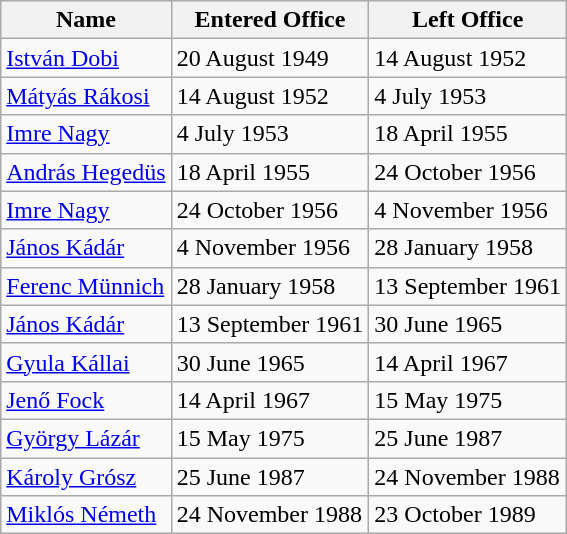<table class="wikitable">
<tr>
<th>Name</th>
<th>Entered Office</th>
<th>Left Office</th>
</tr>
<tr>
<td><a href='#'>István Dobi</a></td>
<td>20 August 1949</td>
<td>14 August 1952</td>
</tr>
<tr>
<td><a href='#'>Mátyás Rákosi</a></td>
<td>14 August 1952</td>
<td>4 July 1953</td>
</tr>
<tr>
<td><a href='#'>Imre Nagy</a></td>
<td>4 July 1953</td>
<td>18 April 1955</td>
</tr>
<tr>
<td><a href='#'>András Hegedüs</a></td>
<td>18 April 1955</td>
<td>24 October 1956</td>
</tr>
<tr>
<td><a href='#'>Imre Nagy</a></td>
<td>24 October 1956</td>
<td>4 November 1956</td>
</tr>
<tr>
<td><a href='#'>János Kádár</a></td>
<td>4 November 1956</td>
<td>28 January 1958</td>
</tr>
<tr>
<td><a href='#'>Ferenc Münnich</a></td>
<td>28 January 1958</td>
<td>13 September 1961</td>
</tr>
<tr>
<td><a href='#'>János Kádár</a></td>
<td>13 September 1961</td>
<td>30 June 1965</td>
</tr>
<tr>
<td><a href='#'>Gyula Kállai</a></td>
<td>30 June 1965</td>
<td>14 April 1967</td>
</tr>
<tr>
<td><a href='#'>Jenő Fock</a></td>
<td>14 April 1967</td>
<td>15 May 1975</td>
</tr>
<tr>
<td><a href='#'>György Lázár</a></td>
<td>15 May 1975</td>
<td>25 June 1987</td>
</tr>
<tr>
<td><a href='#'>Károly Grósz</a></td>
<td>25 June 1987</td>
<td>24 November 1988</td>
</tr>
<tr>
<td><a href='#'>Miklós Németh</a></td>
<td>24 November 1988</td>
<td>23 October 1989</td>
</tr>
</table>
